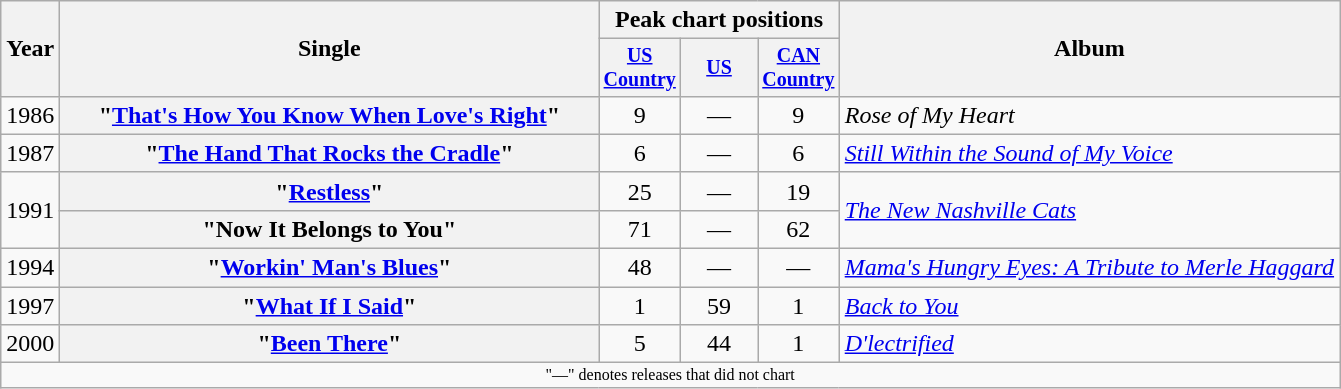<table class="wikitable plainrowheaders" style="text-align:center;">
<tr>
<th rowspan="2">Year</th>
<th rowspan="2" style="width:22em;">Single</th>
<th colspan="3">Peak chart positions</th>
<th rowspan="2">Album</th>
</tr>
<tr style="font-size:smaller;">
<th width="45"><a href='#'>US Country</a><br></th>
<th width="45"><a href='#'>US</a><br></th>
<th width="45"><a href='#'>CAN Country</a></th>
</tr>
<tr>
<td>1986</td>
<th scope="row">"<a href='#'>That's How You Know When Love's Right</a>"<br></th>
<td>9</td>
<td>—</td>
<td>9</td>
<td align="left"><em>Rose of My Heart</em></td>
</tr>
<tr>
<td>1987</td>
<th scope="row">"<a href='#'>The Hand That Rocks the Cradle</a>"<br></th>
<td>6</td>
<td>—</td>
<td>6</td>
<td align="left"><em><a href='#'>Still Within the Sound of My Voice</a></em></td>
</tr>
<tr>
<td rowspan="2">1991</td>
<th scope="row">"<a href='#'>Restless</a>"<br></th>
<td>25</td>
<td>—</td>
<td>19</td>
<td align="left" rowspan="2"><em><a href='#'>The New Nashville Cats</a></em></td>
</tr>
<tr>
<th scope="row">"Now It Belongs to You"<br></th>
<td>71</td>
<td>—</td>
<td>62</td>
</tr>
<tr>
<td>1994</td>
<th scope="row">"<a href='#'>Workin' Man's Blues</a>"<br></th>
<td>48</td>
<td>—</td>
<td>—</td>
<td align="left"><em><a href='#'>Mama's Hungry Eyes: A Tribute to Merle Haggard</a></em></td>
</tr>
<tr>
<td>1997</td>
<th scope="row">"<a href='#'>What If I Said</a>"<br></th>
<td>1</td>
<td>59</td>
<td>1</td>
<td align="left"><em><a href='#'>Back to You</a></em></td>
</tr>
<tr>
<td>2000</td>
<th scope="row">"<a href='#'>Been There</a>"<br></th>
<td>5</td>
<td>44</td>
<td>1</td>
<td align="left"><em><a href='#'>D'lectrified</a></em></td>
</tr>
<tr>
<td colspan="7" style="font-size:8pt">"—" denotes releases that did not chart</td>
</tr>
</table>
